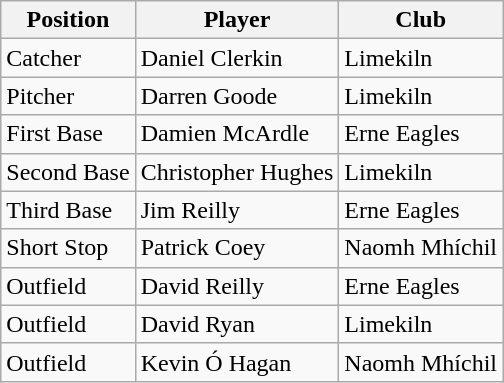<table class="wikitable">
<tr>
<th>Position</th>
<th>Player</th>
<th>Club</th>
</tr>
<tr>
<td>Catcher</td>
<td>Daniel Clerkin</td>
<td>Limekiln</td>
</tr>
<tr>
<td>Pitcher</td>
<td>Darren Goode</td>
<td>Limekiln</td>
</tr>
<tr>
<td>First Base</td>
<td>Damien McArdle</td>
<td>Erne Eagles</td>
</tr>
<tr>
<td>Second Base</td>
<td>Christopher Hughes</td>
<td>Limekiln</td>
</tr>
<tr>
<td>Third Base</td>
<td>Jim Reilly</td>
<td>Erne Eagles</td>
</tr>
<tr>
<td>Short Stop</td>
<td>Patrick Coey</td>
<td>Naomh Mhíchil</td>
</tr>
<tr>
<td>Outfield</td>
<td>David Reilly</td>
<td>Erne Eagles</td>
</tr>
<tr>
<td>Outfield</td>
<td>David Ryan</td>
<td>Limekiln</td>
</tr>
<tr>
<td>Outfield</td>
<td>Kevin Ó Hagan</td>
<td>Naomh Mhíchil</td>
</tr>
</table>
